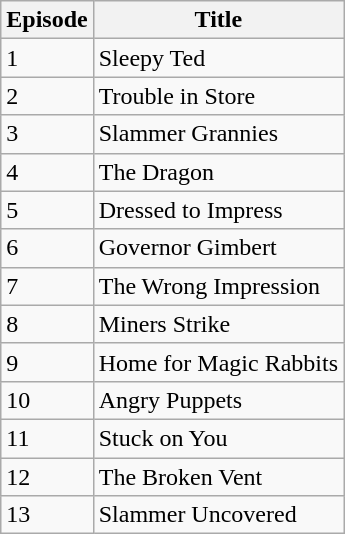<table class="wikitable">
<tr>
<th>Episode</th>
<th>Title</th>
</tr>
<tr>
<td>1</td>
<td>Sleepy Ted</td>
</tr>
<tr>
<td>2</td>
<td>Trouble in Store</td>
</tr>
<tr>
<td>3</td>
<td>Slammer Grannies</td>
</tr>
<tr>
<td>4</td>
<td>The Dragon</td>
</tr>
<tr>
<td>5</td>
<td>Dressed to Impress</td>
</tr>
<tr>
<td>6</td>
<td>Governor Gimbert</td>
</tr>
<tr>
<td>7</td>
<td>The Wrong Impression</td>
</tr>
<tr>
<td>8</td>
<td>Miners Strike</td>
</tr>
<tr>
<td>9</td>
<td>Home for Magic Rabbits</td>
</tr>
<tr>
<td>10</td>
<td>Angry Puppets</td>
</tr>
<tr>
<td>11</td>
<td>Stuck on You</td>
</tr>
<tr>
<td>12</td>
<td>The Broken Vent</td>
</tr>
<tr>
<td>13</td>
<td>Slammer Uncovered</td>
</tr>
</table>
